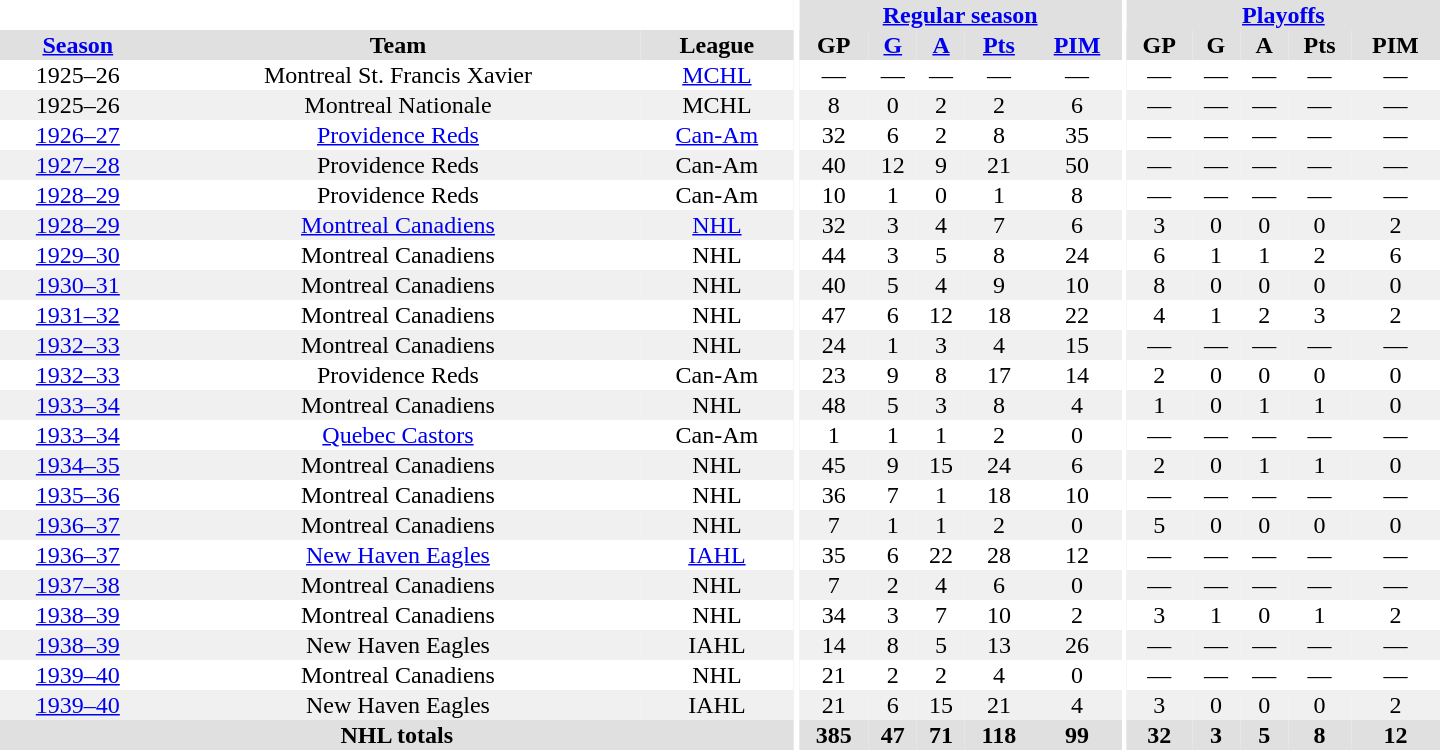<table border="0" cellpadding="1" cellspacing="0" style="text-align:center; width:60em">
<tr bgcolor="#e0e0e0">
<th colspan="3" bgcolor="#ffffff"></th>
<th rowspan="100" bgcolor="#ffffff"></th>
<th colspan="5"><a href='#'>Regular season</a></th>
<th rowspan="100" bgcolor="#ffffff"></th>
<th colspan="5"><a href='#'>Playoffs</a></th>
</tr>
<tr bgcolor="#e0e0e0">
<th><a href='#'>Season</a></th>
<th>Team</th>
<th>League</th>
<th>GP</th>
<th><a href='#'>G</a></th>
<th><a href='#'>A</a></th>
<th><a href='#'>Pts</a></th>
<th><a href='#'>PIM</a></th>
<th>GP</th>
<th>G</th>
<th>A</th>
<th>Pts</th>
<th>PIM</th>
</tr>
<tr>
<td>1925–26</td>
<td>Montreal St. Francis Xavier</td>
<td><a href='#'>MCHL</a></td>
<td>—</td>
<td>—</td>
<td>—</td>
<td>—</td>
<td>—</td>
<td>—</td>
<td>—</td>
<td>—</td>
<td>—</td>
<td>—</td>
</tr>
<tr bgcolor="#f0f0f0">
<td>1925–26</td>
<td>Montreal Nationale</td>
<td>MCHL</td>
<td>8</td>
<td>0</td>
<td>2</td>
<td>2</td>
<td>6</td>
<td>—</td>
<td>—</td>
<td>—</td>
<td>—</td>
<td>—</td>
</tr>
<tr>
<td><a href='#'>1926–27</a></td>
<td><a href='#'>Providence Reds</a></td>
<td><a href='#'>Can-Am</a></td>
<td>32</td>
<td>6</td>
<td>2</td>
<td>8</td>
<td>35</td>
<td>—</td>
<td>—</td>
<td>—</td>
<td>—</td>
<td>—</td>
</tr>
<tr bgcolor="#f0f0f0">
<td><a href='#'>1927–28</a></td>
<td>Providence Reds</td>
<td>Can-Am</td>
<td>40</td>
<td>12</td>
<td>9</td>
<td>21</td>
<td>50</td>
<td>—</td>
<td>—</td>
<td>—</td>
<td>—</td>
<td>—</td>
</tr>
<tr>
<td><a href='#'>1928–29</a></td>
<td>Providence Reds</td>
<td>Can-Am</td>
<td>10</td>
<td>1</td>
<td>0</td>
<td>1</td>
<td>8</td>
<td>—</td>
<td>—</td>
<td>—</td>
<td>—</td>
<td>—</td>
</tr>
<tr bgcolor="#f0f0f0">
<td><a href='#'>1928–29</a></td>
<td><a href='#'>Montreal Canadiens</a></td>
<td><a href='#'>NHL</a></td>
<td>32</td>
<td>3</td>
<td>4</td>
<td>7</td>
<td>6</td>
<td>3</td>
<td>0</td>
<td>0</td>
<td>0</td>
<td>2</td>
</tr>
<tr>
<td><a href='#'>1929–30</a></td>
<td>Montreal Canadiens</td>
<td>NHL</td>
<td>44</td>
<td>3</td>
<td>5</td>
<td>8</td>
<td>24</td>
<td>6</td>
<td>1</td>
<td>1</td>
<td>2</td>
<td>6</td>
</tr>
<tr bgcolor="#f0f0f0">
<td><a href='#'>1930–31</a></td>
<td>Montreal Canadiens</td>
<td>NHL</td>
<td>40</td>
<td>5</td>
<td>4</td>
<td>9</td>
<td>10</td>
<td>8</td>
<td>0</td>
<td>0</td>
<td>0</td>
<td>0</td>
</tr>
<tr>
<td><a href='#'>1931–32</a></td>
<td>Montreal Canadiens</td>
<td>NHL</td>
<td>47</td>
<td>6</td>
<td>12</td>
<td>18</td>
<td>22</td>
<td>4</td>
<td>1</td>
<td>2</td>
<td>3</td>
<td>2</td>
</tr>
<tr bgcolor="#f0f0f0">
<td><a href='#'>1932–33</a></td>
<td>Montreal Canadiens</td>
<td>NHL</td>
<td>24</td>
<td>1</td>
<td>3</td>
<td>4</td>
<td>15</td>
<td>—</td>
<td>—</td>
<td>—</td>
<td>—</td>
<td>—</td>
</tr>
<tr>
<td><a href='#'>1932–33</a></td>
<td>Providence Reds</td>
<td>Can-Am</td>
<td>23</td>
<td>9</td>
<td>8</td>
<td>17</td>
<td>14</td>
<td>2</td>
<td>0</td>
<td>0</td>
<td>0</td>
<td>0</td>
</tr>
<tr bgcolor="#f0f0f0">
<td><a href='#'>1933–34</a></td>
<td>Montreal Canadiens</td>
<td>NHL</td>
<td>48</td>
<td>5</td>
<td>3</td>
<td>8</td>
<td>4</td>
<td>1</td>
<td>0</td>
<td>1</td>
<td>1</td>
<td>0</td>
</tr>
<tr>
<td><a href='#'>1933–34</a></td>
<td><a href='#'>Quebec Castors</a></td>
<td>Can-Am</td>
<td>1</td>
<td>1</td>
<td>1</td>
<td>2</td>
<td>0</td>
<td>—</td>
<td>—</td>
<td>—</td>
<td>—</td>
<td>—</td>
</tr>
<tr bgcolor="#f0f0f0">
<td><a href='#'>1934–35</a></td>
<td>Montreal Canadiens</td>
<td>NHL</td>
<td>45</td>
<td>9</td>
<td>15</td>
<td>24</td>
<td>6</td>
<td>2</td>
<td>0</td>
<td>1</td>
<td>1</td>
<td>0</td>
</tr>
<tr>
<td><a href='#'>1935–36</a></td>
<td>Montreal Canadiens</td>
<td>NHL</td>
<td>36</td>
<td>7</td>
<td>1</td>
<td>18</td>
<td>10</td>
<td>—</td>
<td>—</td>
<td>—</td>
<td>—</td>
<td>—</td>
</tr>
<tr bgcolor="#f0f0f0">
<td><a href='#'>1936–37</a></td>
<td>Montreal Canadiens</td>
<td>NHL</td>
<td>7</td>
<td>1</td>
<td>1</td>
<td>2</td>
<td>0</td>
<td>5</td>
<td>0</td>
<td>0</td>
<td>0</td>
<td>0</td>
</tr>
<tr>
<td><a href='#'>1936–37</a></td>
<td><a href='#'>New Haven Eagles</a></td>
<td><a href='#'>IAHL</a></td>
<td>35</td>
<td>6</td>
<td>22</td>
<td>28</td>
<td>12</td>
<td>—</td>
<td>—</td>
<td>—</td>
<td>—</td>
<td>—</td>
</tr>
<tr bgcolor="#f0f0f0">
<td><a href='#'>1937–38</a></td>
<td>Montreal Canadiens</td>
<td>NHL</td>
<td>7</td>
<td>2</td>
<td>4</td>
<td>6</td>
<td>0</td>
<td>—</td>
<td>—</td>
<td>—</td>
<td>—</td>
<td>—</td>
</tr>
<tr>
<td><a href='#'>1938–39</a></td>
<td>Montreal Canadiens</td>
<td>NHL</td>
<td>34</td>
<td>3</td>
<td>7</td>
<td>10</td>
<td>2</td>
<td>3</td>
<td>1</td>
<td>0</td>
<td>1</td>
<td>2</td>
</tr>
<tr bgcolor="#f0f0f0">
<td><a href='#'>1938–39</a></td>
<td>New Haven Eagles</td>
<td>IAHL</td>
<td>14</td>
<td>8</td>
<td>5</td>
<td>13</td>
<td>26</td>
<td>—</td>
<td>—</td>
<td>—</td>
<td>—</td>
<td>—</td>
</tr>
<tr>
<td><a href='#'>1939–40</a></td>
<td>Montreal Canadiens</td>
<td>NHL</td>
<td>21</td>
<td>2</td>
<td>2</td>
<td>4</td>
<td>0</td>
<td>—</td>
<td>—</td>
<td>—</td>
<td>—</td>
<td>—</td>
</tr>
<tr bgcolor="#f0f0f0">
<td><a href='#'>1939–40</a></td>
<td>New Haven Eagles</td>
<td>IAHL</td>
<td>21</td>
<td>6</td>
<td>15</td>
<td>21</td>
<td>4</td>
<td>3</td>
<td>0</td>
<td>0</td>
<td>0</td>
<td>2</td>
</tr>
<tr bgcolor="#e0e0e0">
<th colspan="3">NHL totals</th>
<th>385</th>
<th>47</th>
<th>71</th>
<th>118</th>
<th>99</th>
<th>32</th>
<th>3</th>
<th>5</th>
<th>8</th>
<th>12</th>
</tr>
</table>
